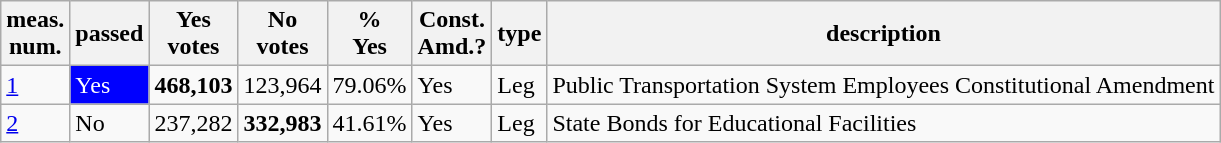<table class="wikitable sortable">
<tr>
<th>meas.<br>num.</th>
<th>passed</th>
<th>Yes<br>votes</th>
<th>No<br>votes</th>
<th>%<br>Yes</th>
<th>Const.<br>Amd.?</th>
<th>type</th>
<th>description</th>
</tr>
<tr>
<td><a href='#'>1</a></td>
<td style="background:blue;color:white">Yes</td>
<td><strong>468,103</strong></td>
<td>123,964</td>
<td>79.06%</td>
<td>Yes</td>
<td>Leg</td>
<td>Public Transportation System Employees Constitutional Amendment</td>
</tr>
<tr>
<td><a href='#'>2</a></td>
<td>No</td>
<td>237,282</td>
<td><strong>332,983</strong></td>
<td>41.61%</td>
<td>Yes</td>
<td>Leg</td>
<td>State Bonds for Educational Facilities</td>
</tr>
</table>
